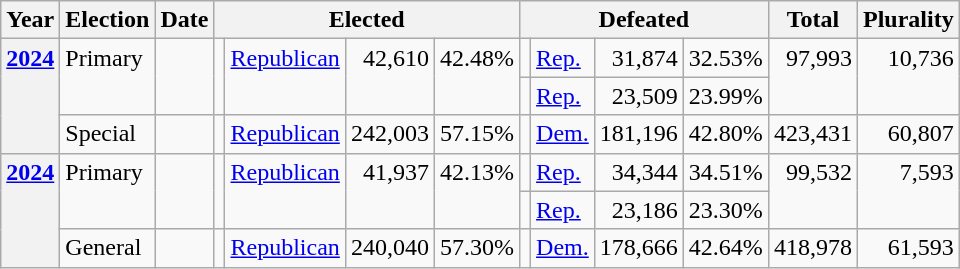<table class="wikitable">
<tr>
<th>Year</th>
<th>Election</th>
<th>Date</th>
<th colspan="4">Elected</th>
<th colspan="4">Defeated</th>
<th>Total</th>
<th>Plurality</th>
</tr>
<tr>
<th rowspan="3" valign="top"><a href='#'>2024</a><br></th>
<td rowspan="2" valign="top">Primary</td>
<td rowspan="2" valign="top"></td>
<td rowspan="2" valign="top"></td>
<td valign="top" rowspan="2" ><a href='#'>Republican</a></td>
<td rowspan="2" align="right" valign="top">42,610</td>
<td rowspan="2" align="right" valign="top">42.48%</td>
<td valign="top"></td>
<td valign="top" ><a href='#'>Rep.</a></td>
<td align="right" valign="top">31,874</td>
<td align="right" valign="top">32.53%</td>
<td rowspan="2" align="right" valign="top">97,993</td>
<td rowspan="2" align="right" valign="top">10,736</td>
</tr>
<tr>
<td valign="top"></td>
<td valign="top" ><a href='#'>Rep.</a></td>
<td align="right" valign="top">23,509</td>
<td align="right" valign="top">23.99%</td>
</tr>
<tr>
<td valign="top">Special</td>
<td valign="top"></td>
<td valign="top"></td>
<td valign="top" ><a href='#'>Republican</a></td>
<td align="right" valign="top">242,003</td>
<td align="right" valign="top">57.15%</td>
<td valign="top"></td>
<td valign="top" ><a href='#'>Dem.</a></td>
<td align="right" valign="top">181,196</td>
<td align="right" valign="top">42.80%</td>
<td align="right" valign="top">423,431</td>
<td align="right" valign="top">60,807</td>
</tr>
<tr>
<th rowspan="3"  valign="top"><a href='#'>2024</a></th>
<td rowspan="2" valign="top">Primary</td>
<td rowspan="2" valign="top"></td>
<td rowspan="2"></td>
<td valign="top" rowspan="2" ><a href='#'>Republican</a></td>
<td align="right" valign="top" rowspan="2">41,937</td>
<td align="right" valign="top" rowspan="2">42.13%</td>
<td></td>
<td valign="top" ><a href='#'>Rep.</a></td>
<td align="right" valign="top">34,344</td>
<td align="right" valign="top">34.51%</td>
<td align="right" valign="top" rowspan="2">99,532</td>
<td align="right" valign="top" rowspan="2">7,593</td>
</tr>
<tr>
<td></td>
<td valign="top" ><a href='#'>Rep.</a></td>
<td align="right" valign="top">23,186</td>
<td align="right" valign="top">23.30%</td>
</tr>
<tr>
<td valign="top">General</td>
<td valign="top"></td>
<td valign="top"></td>
<td valign="top" ><a href='#'>Republican</a></td>
<td align="right" valign="top">240,040</td>
<td align="right" valign="top">57.30%</td>
<td valign="top"></td>
<td valign="top" ><a href='#'>Dem.</a></td>
<td align="right" valign="top">178,666</td>
<td align="right" valign="top">42.64%</td>
<td align="right" valign="top">418,978</td>
<td align="right" valign="top">61,593</td>
</tr>
</table>
